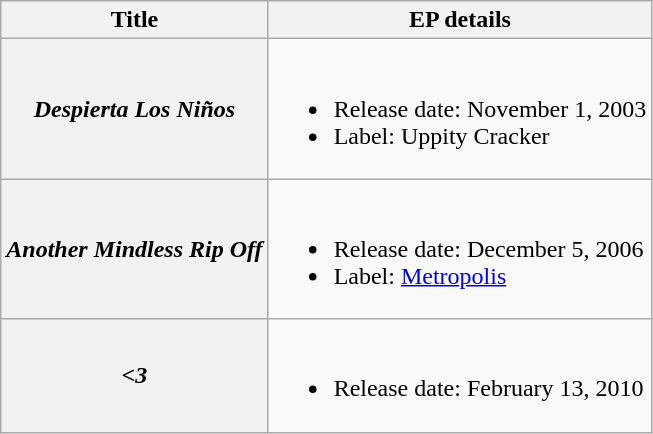<table class="wikitable plainrowheaders">
<tr>
<th scope="col">Title</th>
<th scope="col">EP details</th>
</tr>
<tr>
<th scope="row"><em>Despierta Los Niños</em></th>
<td><br><ul><li>Release date: November 1, 2003</li><li>Label: Uppity Cracker</li></ul></td>
</tr>
<tr>
<th scope="row"><em>Another Mindless Rip Off</em></th>
<td><br><ul><li>Release date: December 5, 2006</li><li>Label: <a href='#'>Metropolis</a></li></ul></td>
</tr>
<tr>
<th scope="row"><em><3</em></th>
<td><br><ul><li>Release date: February 13, 2010</li></ul></td>
</tr>
</table>
